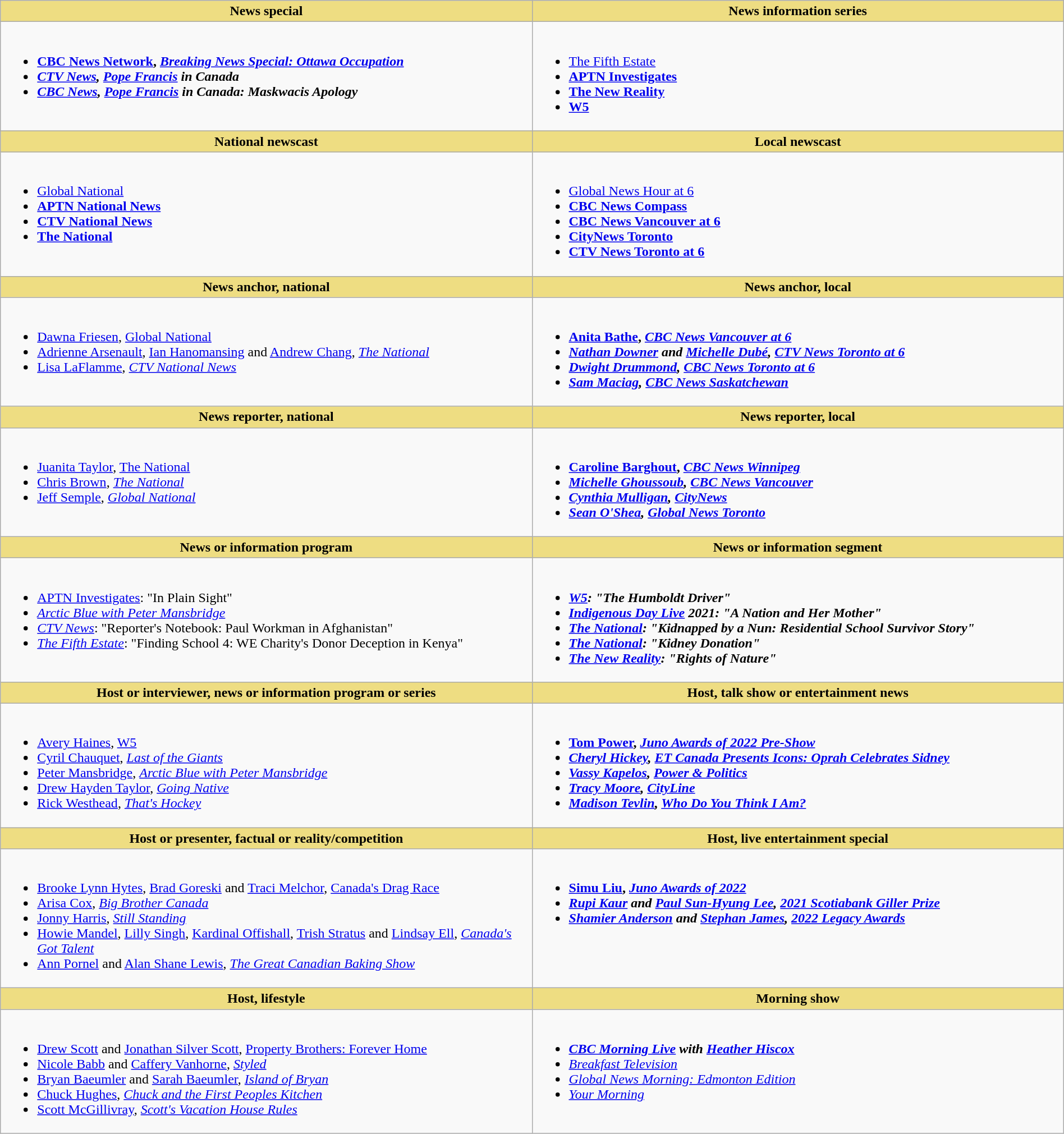<table class=wikitable width="100%">
<tr>
<th style="background:#EEDD82; width:50%">News special</th>
<th style="background:#EEDD82; width:50%">News information series</th>
</tr>
<tr>
<td valign="top"><br><ul><li> <strong><a href='#'>CBC News Network</a>, <em><a href='#'>Breaking News Special: Ottawa Occupation</a><strong><em></li><li><a href='#'>CTV News</a>, </em><a href='#'>Pope Francis</a> in Canada<em></li><li><a href='#'>CBC News</a>, </em><a href='#'>Pope Francis</a> in Canada: Maskwacis Apology<em></li></ul></td>
<td valign="top"><br><ul><li> </em></strong><a href='#'>The Fifth Estate</a><strong><em></li><li></em><a href='#'>APTN Investigates</a><em></li><li></em><a href='#'>The New Reality</a><em></li><li></em><a href='#'>W5</a><em></li></ul></td>
</tr>
<tr>
<th style="background:#EEDD82; width:50%">National newscast</th>
<th style="background:#EEDD82; width:50%">Local newscast</th>
</tr>
<tr>
<td valign="top"><br><ul><li> </em></strong><a href='#'>Global National</a><strong><em></li><li></em><a href='#'>APTN National News</a><em></li><li></em><a href='#'>CTV National News</a><em></li><li></em><a href='#'>The National</a><em></li></ul></td>
<td valign="top"><br><ul><li> </em></strong><a href='#'>Global News Hour at 6</a><strong><em></li><li></em><a href='#'>CBC News Compass</a><em></li><li></em><a href='#'>CBC News Vancouver at 6</a><em></li><li></em><a href='#'>CityNews Toronto</a><em></li><li></em><a href='#'>CTV News Toronto at 6</a><em></li></ul></td>
</tr>
<tr>
<th style="background:#EEDD82; width:50%">News anchor, national</th>
<th style="background:#EEDD82; width:50%">News anchor, local</th>
</tr>
<tr>
<td valign="top"><br><ul><li> </strong><a href='#'>Dawna Friesen</a>, </em><a href='#'>Global National</a></em></strong></li><li><a href='#'>Adrienne Arsenault</a>, <a href='#'>Ian Hanomansing</a> and <a href='#'>Andrew Chang</a>, <em><a href='#'>The National</a></em></li><li><a href='#'>Lisa LaFlamme</a>, <em><a href='#'>CTV National News</a></em></li></ul></td>
<td valign="top"><br><ul><li> <strong><a href='#'>Anita Bathe</a>, <em><a href='#'>CBC News Vancouver at 6</a><strong><em></li><li><a href='#'>Nathan Downer</a> and <a href='#'>Michelle Dubé</a>, </em><a href='#'>CTV News Toronto at 6</a><em></li><li><a href='#'>Dwight Drummond</a>, </em><a href='#'>CBC News Toronto at 6</a><em></li><li><a href='#'>Sam Maciag</a>, </em><a href='#'>CBC News Saskatchewan</a><em></li></ul></td>
</tr>
<tr>
<th style="background:#EEDD82; width:50%">News reporter, national</th>
<th style="background:#EEDD82; width:50%">News reporter, local</th>
</tr>
<tr>
<td valign="top"><br><ul><li> </strong><a href='#'>Juanita Taylor</a>, </em><a href='#'>The National</a></em></strong></li><li><a href='#'>Chris Brown</a>, <em><a href='#'>The National</a></em></li><li><a href='#'>Jeff Semple</a>, <em><a href='#'>Global National</a></em></li></ul></td>
<td valign="top"><br><ul><li> <strong><a href='#'>Caroline Barghout</a>, <em><a href='#'>CBC News Winnipeg</a><strong><em></li><li><a href='#'>Michelle Ghoussoub</a>, </em><a href='#'>CBC News Vancouver</a><em></li><li><a href='#'>Cynthia Mulligan</a>, </em><a href='#'>CityNews</a><em></li><li><a href='#'>Sean O'Shea</a>, </em><a href='#'>Global News Toronto</a><em></li></ul></td>
</tr>
<tr>
<th style="background:#EEDD82; width:50%">News or information program</th>
<th style="background:#EEDD82; width:50%">News or information segment</th>
</tr>
<tr>
<td valign="top"><br><ul><li> </em></strong><a href='#'>APTN Investigates</a></em>: "In Plain Sight"</strong></li><li><em><a href='#'>Arctic Blue with Peter Mansbridge</a></em></li><li><em><a href='#'>CTV News</a></em>: "Reporter's Notebook: Paul Workman in Afghanistan"</li><li><em><a href='#'>The Fifth Estate</a></em>: "Finding School 4: WE Charity's Donor Deception in Kenya"</li></ul></td>
<td valign="top"><br><ul><li> <strong><em><a href='#'>W5</a><em>: "The Humboldt Driver"<strong></li><li></em><a href='#'>Indigenous Day Live</a> 2021<em>: "A Nation and Her Mother"</li><li></em><a href='#'>The National</a><em>: "Kidnapped by a Nun: Residential School Survivor Story"</li><li></em><a href='#'>The National</a><em>: "Kidney Donation"</li><li></em><a href='#'>The New Reality</a><em>: "Rights of Nature"</li></ul></td>
</tr>
<tr>
<th style="background:#EEDD82; width:50%">Host or interviewer, news or information program or series</th>
<th style="background:#EEDD82; width:50%">Host, talk show or entertainment news</th>
</tr>
<tr>
<td valign="top"><br><ul><li> </strong><a href='#'>Avery Haines</a>, </em><a href='#'>W5</a></em></strong></li><li><a href='#'>Cyril Chauquet</a>, <em><a href='#'>Last of the Giants</a></em></li><li><a href='#'>Peter Mansbridge</a>, <em><a href='#'>Arctic Blue with Peter Mansbridge</a></em></li><li><a href='#'>Drew Hayden Taylor</a>, <em><a href='#'>Going Native</a></em></li><li><a href='#'>Rick Westhead</a>, <em><a href='#'>That's Hockey</a></em></li></ul></td>
<td valign="top"><br><ul><li> <strong><a href='#'>Tom Power</a>, <em><a href='#'>Juno Awards of 2022 Pre-Show</a><strong><em></li><li><a href='#'>Cheryl Hickey</a>, </em><a href='#'>ET Canada Presents Icons: Oprah Celebrates Sidney</a><em></li><li><a href='#'>Vassy Kapelos</a>, </em><a href='#'>Power & Politics</a><em></li><li><a href='#'>Tracy Moore</a>, </em><a href='#'>CityLine</a><em></li><li><a href='#'>Madison Tevlin</a>, </em><a href='#'>Who Do You Think I Am?</a><em></li></ul></td>
</tr>
<tr>
<th style="background:#EEDD82; width:50%">Host or presenter, factual or reality/competition</th>
<th style="background:#EEDD82; width:50%">Host, live entertainment special</th>
</tr>
<tr>
<td valign="top"><br><ul><li> </strong><a href='#'>Brooke Lynn Hytes</a>, <a href='#'>Brad Goreski</a> and <a href='#'>Traci Melchor</a>, </em><a href='#'>Canada's Drag Race</a></em></strong></li><li><a href='#'>Arisa Cox</a>, <em><a href='#'>Big Brother Canada</a></em></li><li><a href='#'>Jonny Harris</a>, <em><a href='#'>Still Standing</a></em></li><li><a href='#'>Howie Mandel</a>, <a href='#'>Lilly Singh</a>, <a href='#'>Kardinal Offishall</a>, <a href='#'>Trish Stratus</a> and <a href='#'>Lindsay Ell</a>, <em><a href='#'>Canada's Got Talent</a></em></li><li><a href='#'>Ann Pornel</a> and <a href='#'>Alan Shane Lewis</a>, <em><a href='#'>The Great Canadian Baking Show</a></em></li></ul></td>
<td valign="top"><br><ul><li> <strong><a href='#'>Simu Liu</a>, <em><a href='#'>Juno Awards of 2022</a><strong><em></li><li><a href='#'>Rupi Kaur</a> and <a href='#'>Paul Sun-Hyung Lee</a>, </em><a href='#'>2021 Scotiabank Giller Prize</a><em></li><li><a href='#'>Shamier Anderson</a> and <a href='#'>Stephan James</a>, </em><a href='#'>2022 Legacy Awards</a><em></li></ul></td>
</tr>
<tr>
<th style="background:#EEDD82; width:50%">Host, lifestyle</th>
<th style="background:#EEDD82; width:50%">Morning show</th>
</tr>
<tr>
<td valign="top"><br><ul><li> </strong><a href='#'>Drew Scott</a> and <a href='#'>Jonathan Silver Scott</a>, </em><a href='#'>Property Brothers: Forever Home</a></em></strong></li><li><a href='#'>Nicole Babb</a> and <a href='#'>Caffery Vanhorne</a>, <em><a href='#'>Styled</a></em></li><li><a href='#'>Bryan Baeumler</a> and <a href='#'>Sarah Baeumler</a>, <em><a href='#'>Island of Bryan</a></em></li><li><a href='#'>Chuck Hughes</a>, <em><a href='#'>Chuck and the First Peoples Kitchen</a></em></li><li><a href='#'>Scott McGillivray</a>, <em><a href='#'>Scott's Vacation House Rules</a></em></li></ul></td>
<td valign="top"><br><ul><li> <strong><em><a href='#'>CBC Morning Live</a> with <a href='#'>Heather Hiscox</a></em></strong></li><li><em><a href='#'>Breakfast Television</a></em></li><li><em><a href='#'>Global News Morning: Edmonton Edition</a></em></li><li><em><a href='#'>Your Morning</a></em></li></ul></td>
</tr>
</table>
